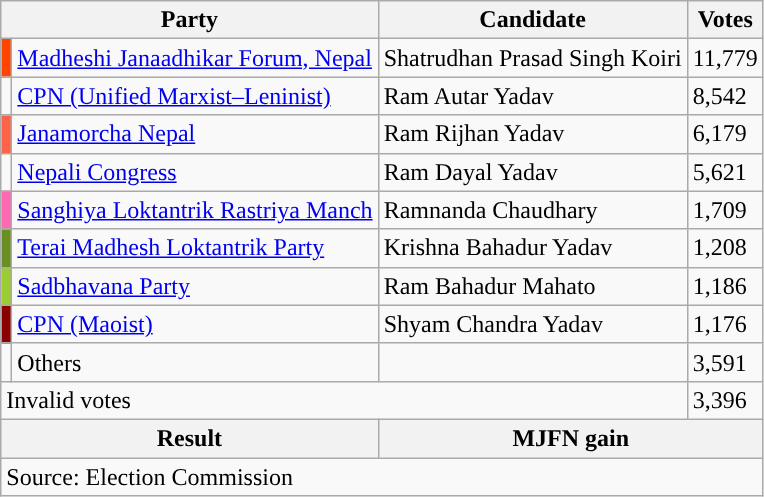<table class="wikitable">
<tr>
<th colspan="2">Party</th>
<th>Candidate</th>
<th>Votes</th>
</tr>
<tr>
<td style="background-color:orangered"></td>
<td><a href='#'>Madheshi Janaadhikar Forum, Nepal</a></td>
<td>Shatrudhan Prasad Singh Koiri</td>
<td>11,779</td>
</tr>
<tr>
<td style="background-color:"></td>
<td><a href='#'>CPN (Unified Marxist–Leninist)</a></td>
<td>Ram Autar Yadav</td>
<td>8,542</td>
</tr>
<tr>
<td style="background-color:tomato"></td>
<td><a href='#'>Janamorcha Nepal</a></td>
<td>Ram Rijhan Yadav</td>
<td>6,179</td>
</tr>
<tr>
<td style="background-color:"></td>
<td><a href='#'>Nepali Congress</a></td>
<td>Ram Dayal Yadav</td>
<td>5,621</td>
</tr>
<tr>
<td style="background-color:hotpink"></td>
<td><a href='#'>Sanghiya Loktantrik Rastriya Manch</a></td>
<td>Ramnanda Chaudhary</td>
<td>1,709</td>
</tr>
<tr>
<td style="background-color:olivedrab"></td>
<td><a href='#'>Terai Madhesh Loktantrik Party</a></td>
<td>Krishna Bahadur Yadav</td>
<td>1,208</td>
</tr>
<tr>
<td style="background-color:yellowgreen"></td>
<td><a href='#'>Sadbhavana Party</a></td>
<td>Ram Bahadur Mahato</td>
<td>1,186</td>
</tr>
<tr>
<td style="background-color:darkred"></td>
<td><a href='#'>CPN (Maoist)</a></td>
<td>Shyam Chandra Yadav</td>
<td>1,176</td>
</tr>
<tr>
<td></td>
<td>Others</td>
<td></td>
<td>3,591</td>
</tr>
<tr>
<td colspan="3">Invalid votes</td>
<td>3,396</td>
</tr>
<tr>
<th colspan="2">Result</th>
<th colspan="2">MJFN gain</th>
</tr>
<tr>
<td colspan="4">Source: Election Commission</td>
</tr>
</table>
